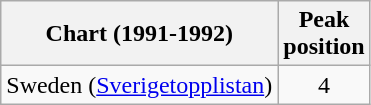<table class="wikitable">
<tr>
<th>Chart (1991-1992)</th>
<th>Peak<br>position</th>
</tr>
<tr>
<td>Sweden (<a href='#'>Sverigetopplistan</a>)</td>
<td align="center">4</td>
</tr>
</table>
